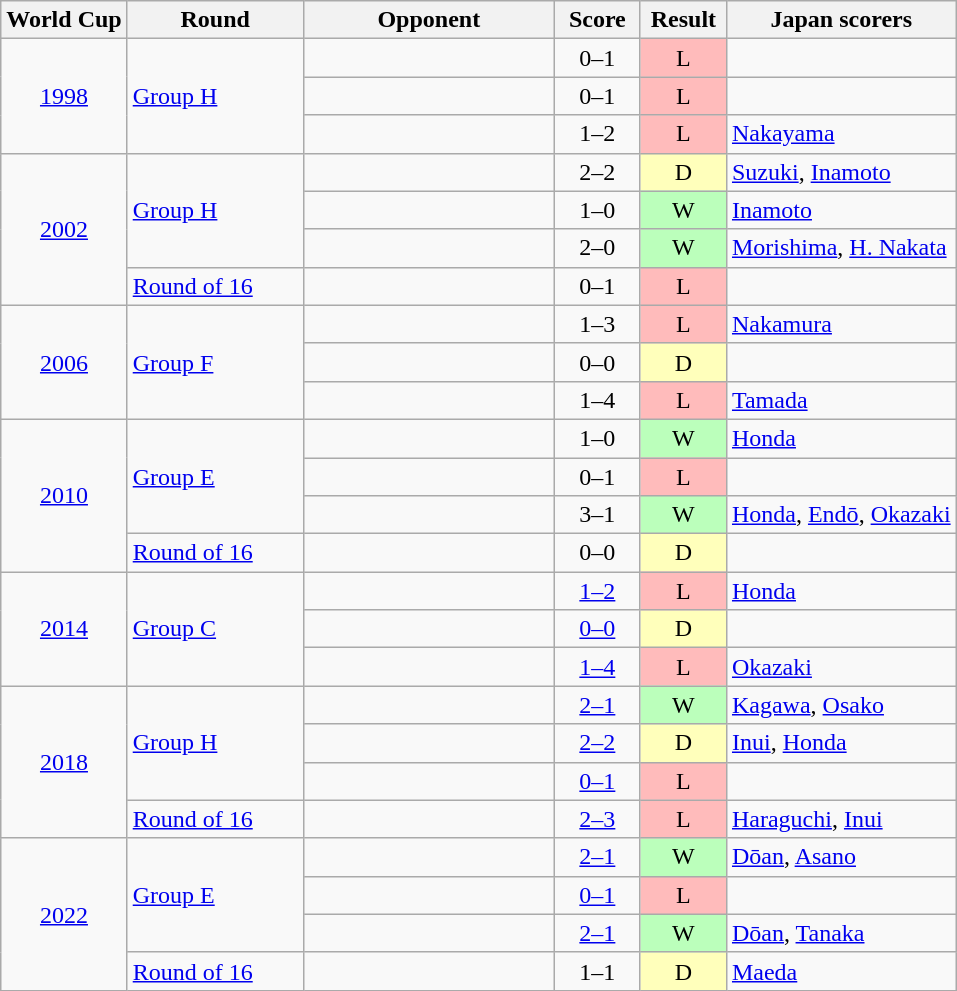<table class="wikitable sortable" style="text-align:left;">
<tr>
<th>World Cup</th>
<th width=110>Round</th>
<th width=160>Opponent</th>
<th width=50>Score</th>
<th width=50>Result</th>
<th>Japan scorers</th>
</tr>
<tr>
<td rowspan="3" align=center><a href='#'>1998</a></td>
<td rowspan="3"><a href='#'>Group H</a></td>
<td></td>
<td align=center>0–1</td>
<td align=center bgcolor="#ffbbbb">L</td>
<td></td>
</tr>
<tr>
<td></td>
<td align=center>0–1</td>
<td align=center bgcolor="#ffbbbb">L</td>
<td></td>
</tr>
<tr>
<td></td>
<td align=center>1–2</td>
<td align=center bgcolor="#ffbbbb">L</td>
<td><a href='#'>Nakayama</a></td>
</tr>
<tr>
<td rowspan="4" align=center><a href='#'>2002</a></td>
<td rowspan="3"><a href='#'>Group H</a></td>
<td></td>
<td align=center>2–2</td>
<td align=center bgcolor="#ffffbb">D</td>
<td><a href='#'>Suzuki</a>, <a href='#'>Inamoto</a></td>
</tr>
<tr>
<td></td>
<td align=center>1–0</td>
<td align=center bgcolor="#bbffbb">W</td>
<td><a href='#'>Inamoto</a></td>
</tr>
<tr>
<td></td>
<td align=center>2–0</td>
<td align=center bgcolor="#bbffbb">W</td>
<td><a href='#'>Morishima</a>, <a href='#'>H. Nakata</a></td>
</tr>
<tr>
<td><a href='#'>Round of 16</a></td>
<td></td>
<td align=center>0–1</td>
<td align=center bgcolor="#ffbbbb">L</td>
<td></td>
</tr>
<tr>
<td rowspan="3" align=center><a href='#'>2006</a></td>
<td rowspan="3"><a href='#'>Group F</a></td>
<td></td>
<td align=center>1–3</td>
<td align=center bgcolor="#ffbbbb">L</td>
<td><a href='#'>Nakamura</a></td>
</tr>
<tr>
<td></td>
<td align=center>0–0</td>
<td align=center bgcolor="#ffffbb">D</td>
<td></td>
</tr>
<tr>
<td></td>
<td align=center>1–4</td>
<td align=center bgcolor="#ffbbbb">L</td>
<td><a href='#'>Tamada</a></td>
</tr>
<tr>
<td rowspan="4" align=center><a href='#'>2010</a></td>
<td rowspan="3"><a href='#'>Group E</a></td>
<td></td>
<td align=center>1–0</td>
<td align=center bgcolor="#bbffbb">W</td>
<td><a href='#'>Honda</a></td>
</tr>
<tr>
<td></td>
<td align=center>0–1</td>
<td align=center bgcolor="#ffbbbb">L</td>
<td></td>
</tr>
<tr>
<td></td>
<td align=center>3–1</td>
<td align=center bgcolor="#bbffbb">W</td>
<td><a href='#'>Honda</a>, <a href='#'>Endō</a>, <a href='#'>Okazaki</a></td>
</tr>
<tr>
<td><a href='#'>Round of 16</a></td>
<td></td>
<td align=center>0–0 <br></td>
<td align=center bgcolor="#ffffbb">D</td>
<td></td>
</tr>
<tr>
<td rowspan="3" align=center><a href='#'>2014</a></td>
<td rowspan="3"><a href='#'>Group C</a></td>
<td></td>
<td align=center><a href='#'>1–2</a></td>
<td align=center bgcolor="#ffbbbb">L</td>
<td><a href='#'>Honda</a></td>
</tr>
<tr>
<td></td>
<td align=center><a href='#'>0–0</a></td>
<td align=center bgcolor="#ffffbb">D</td>
<td></td>
</tr>
<tr>
<td></td>
<td align=center><a href='#'>1–4</a></td>
<td align=center bgcolor="#ffbbbb">L</td>
<td><a href='#'>Okazaki</a></td>
</tr>
<tr>
<td rowspan="4" align=center><a href='#'>2018</a></td>
<td rowspan="3"><a href='#'>Group H</a></td>
<td></td>
<td align=center><a href='#'>2–1</a></td>
<td align=center bgcolor="#bbffbb">W</td>
<td><a href='#'>Kagawa</a>, <a href='#'>Osako</a></td>
</tr>
<tr>
<td></td>
<td align=center><a href='#'>2–2</a></td>
<td align=center bgcolor="#ffffbb">D</td>
<td><a href='#'>Inui</a>, <a href='#'>Honda</a></td>
</tr>
<tr>
<td></td>
<td align=center><a href='#'>0–1</a></td>
<td align=center bgcolor="#ffbbbb">L</td>
<td></td>
</tr>
<tr>
<td><a href='#'>Round of 16</a></td>
<td></td>
<td align=center><a href='#'>2–3</a></td>
<td align=center bgcolor="#ffbbbb">L</td>
<td><a href='#'>Haraguchi</a>, <a href='#'>Inui</a></td>
</tr>
<tr>
<td rowspan="4" align=center><a href='#'>2022</a></td>
<td rowspan="3"><a href='#'>Group E</a></td>
<td></td>
<td align=center><a href='#'>2–1</a></td>
<td align=center bgcolor="#bbffbb">W</td>
<td><a href='#'>Dōan</a>, <a href='#'>Asano</a></td>
</tr>
<tr>
<td></td>
<td align=center><a href='#'>0–1</a></td>
<td align=center bgcolor="#ffbbbb">L</td>
<td></td>
</tr>
<tr>
<td></td>
<td align=center><a href='#'>2–1</a></td>
<td align=center bgcolor="#bbffbb">W</td>
<td><a href='#'>Dōan</a>, <a href='#'>Tanaka</a></td>
</tr>
<tr>
<td><a href='#'>Round of 16</a></td>
<td></td>
<td align=center>1–1 <br></td>
<td align=center bgcolor="#ffffbb">D</td>
<td><a href='#'>Maeda</a></td>
</tr>
</table>
